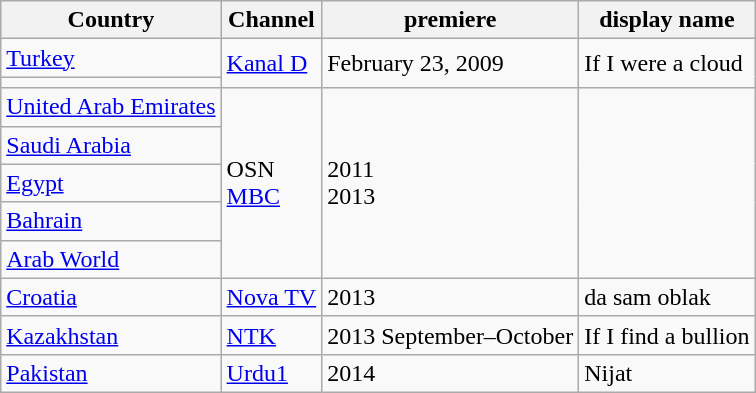<table class="wikitable">
<tr>
<th>Country</th>
<th>Channel</th>
<th>premiere</th>
<th>display name</th>
</tr>
<tr>
<td> <a href='#'>Turkey</a></td>
<td rowspan="2"><a href='#'>Kanal D</a></td>
<td rowspan="2">February 23, 2009</td>
<td rowspan="2">If I were a cloud</td>
</tr>
<tr>
<td></td>
</tr>
<tr>
<td> <a href='#'>United Arab Emirates</a></td>
<td rowspan="5">OSN<br><a href='#'>MBC</a></td>
<td rowspan="5">2011<br>2013</td>
<td rowspan="5"></td>
</tr>
<tr>
<td> <a href='#'>Saudi Arabia</a></td>
</tr>
<tr>
<td> <a href='#'>Egypt</a></td>
</tr>
<tr>
<td> <a href='#'>Bahrain</a></td>
</tr>
<tr>
<td> <a href='#'>Arab World</a></td>
</tr>
<tr>
<td> <a href='#'>Croatia</a></td>
<td><a href='#'>Nova TV</a></td>
<td>2013</td>
<td>da sam oblak</td>
</tr>
<tr>
<td> <a href='#'>Kazakhstan</a></td>
<td><a href='#'>NTK</a></td>
<td>2013 September–October</td>
<td>If I find a bullion</td>
</tr>
<tr>
<td> <a href='#'>Pakistan</a></td>
<td><a href='#'>Urdu1</a></td>
<td>2014</td>
<td>Nijat</td>
</tr>
</table>
